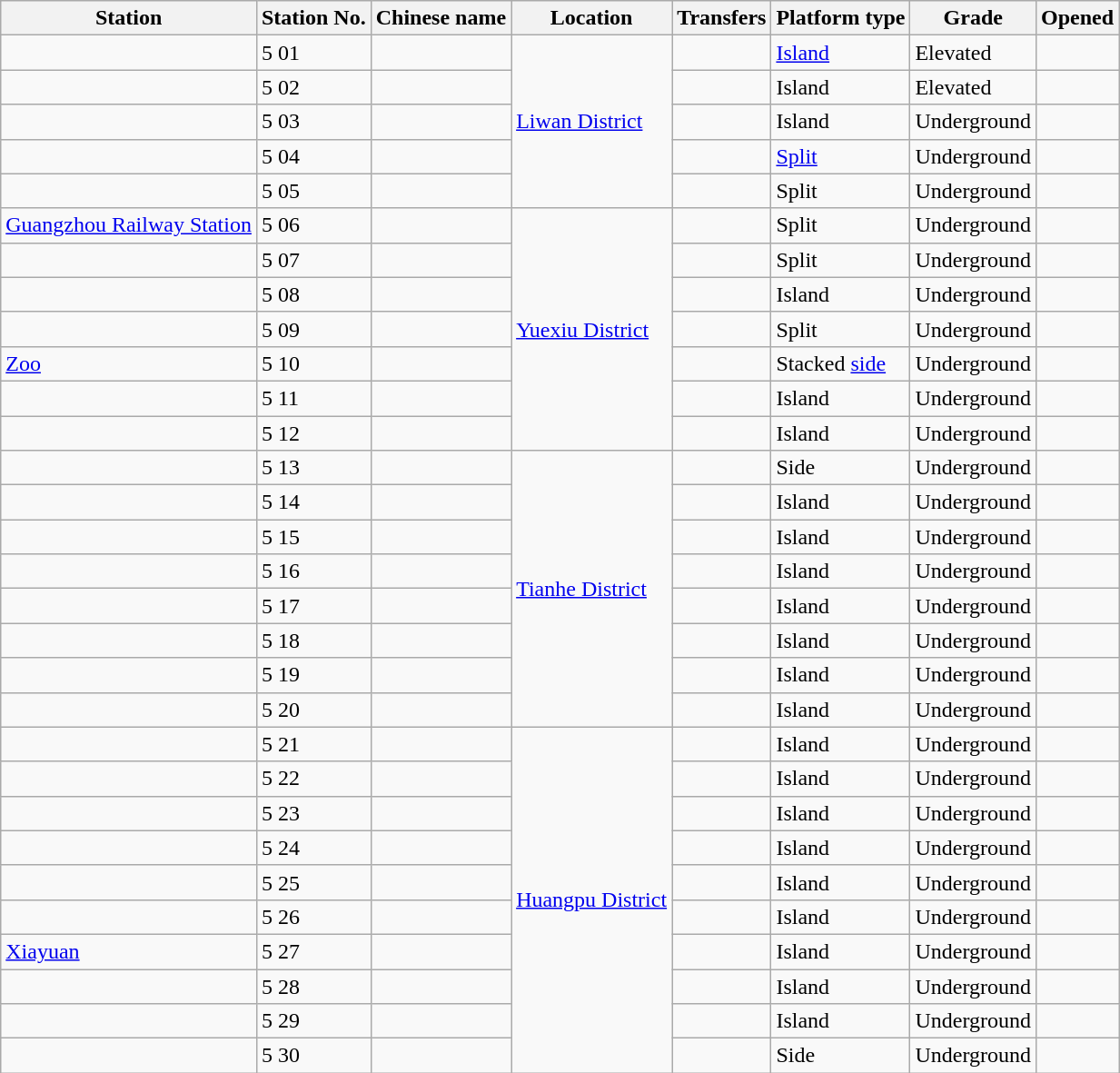<table class="wikitable">
<tr>
<th>Station</th>
<th>Station No.</th>
<th>Chinese name</th>
<th>Location</th>
<th>Transfers</th>
<th>Platform type</th>
<th>Grade</th>
<th>Opened</th>
</tr>
<tr>
<td></td>
<td>5 01</td>
<td></td>
<td rowspan="5"><a href='#'>Liwan District</a></td>
<td></td>
<td><a href='#'>Island</a></td>
<td>Elevated</td>
<td></td>
</tr>
<tr>
<td></td>
<td>5 02</td>
<td></td>
<td style="text-align: center;"></td>
<td>Island</td>
<td>Elevated</td>
<td></td>
</tr>
<tr>
<td></td>
<td>5 03</td>
<td></td>
<td style="text-align: center;"></td>
<td>Island</td>
<td>Underground</td>
<td></td>
</tr>
<tr>
<td></td>
<td>5 04</td>
<td></td>
<td></td>
<td><a href='#'>Split</a></td>
<td>Underground</td>
<td></td>
</tr>
<tr>
<td></td>
<td>5 05</td>
<td></td>
<td style="text-align: center"></td>
<td>Split</td>
<td>Underground</td>
<td></td>
</tr>
<tr>
<td><a href='#'>Guangzhou Railway Station</a></td>
<td>5 06</td>
<td></td>
<td rowspan="7"><a href='#'>Yuexiu District</a></td>
<td style="text-align: center"></td>
<td>Split</td>
<td>Underground</td>
<td></td>
</tr>
<tr>
<td></td>
<td>5 07</td>
<td></td>
<td></td>
<td>Split</td>
<td>Underground</td>
<td></td>
</tr>
<tr>
<td></td>
<td>5 08</td>
<td></td>
<td></td>
<td>Island</td>
<td>Underground</td>
<td></td>
</tr>
<tr>
<td></td>
<td>5 09</td>
<td></td>
<td style="text-align: center;"></td>
<td>Split</td>
<td>Underground</td>
<td></td>
</tr>
<tr>
<td><a href='#'>Zoo</a></td>
<td>5 10</td>
<td></td>
<td></td>
<td>Stacked <a href='#'>side</a></td>
<td>Underground</td>
<td></td>
</tr>
<tr>
<td></td>
<td>5 11</td>
<td></td>
<td style="text-align: center"></td>
<td>Island</td>
<td>Underground</td>
<td></td>
</tr>
<tr>
<td></td>
<td>5 12</td>
<td></td>
<td></td>
<td>Island</td>
<td>Underground</td>
<td></td>
</tr>
<tr>
<td></td>
<td>5 13</td>
<td></td>
<td rowspan="8"><a href='#'>Tianhe District</a></td>
<td style="text-align: center"></td>
<td>Side</td>
<td>Underground</td>
<td></td>
</tr>
<tr>
<td></td>
<td>5 14</td>
<td></td>
<td></td>
<td>Island</td>
<td>Underground</td>
<td></td>
</tr>
<tr>
<td></td>
<td>5 15</td>
<td></td>
<td></td>
<td>Island</td>
<td>Underground</td>
<td></td>
</tr>
<tr>
<td></td>
<td>5 16</td>
<td></td>
<td style="text-align: center"></td>
<td>Island</td>
<td>Underground</td>
<td></td>
</tr>
<tr>
<td></td>
<td>5 17</td>
<td></td>
<td></td>
<td>Island</td>
<td>Underground</td>
<td></td>
</tr>
<tr>
<td></td>
<td>5 18</td>
<td></td>
<td style="text-align: center"></td>
<td>Island</td>
<td>Underground</td>
<td></td>
</tr>
<tr>
<td></td>
<td>5 19</td>
<td></td>
<td></td>
<td>Island</td>
<td>Underground</td>
<td></td>
</tr>
<tr>
<td></td>
<td>5 20</td>
<td></td>
<td></td>
<td>Island</td>
<td>Underground</td>
<td></td>
</tr>
<tr>
<td></td>
<td>5 21</td>
<td></td>
<td rowspan="10"><a href='#'>Huangpu District</a></td>
<td style="text-align: center"></td>
<td>Island</td>
<td>Underground</td>
<td></td>
</tr>
<tr>
<td></td>
<td>5 22</td>
<td></td>
<td></td>
<td>Island</td>
<td>Underground</td>
<td></td>
</tr>
<tr>
<td></td>
<td>5 23</td>
<td></td>
<td style="text-align: center"></td>
<td>Island</td>
<td>Underground</td>
<td></td>
</tr>
<tr>
<td></td>
<td>5 24</td>
<td></td>
<td></td>
<td>Island</td>
<td>Underground</td>
<td></td>
</tr>
<tr>
<td></td>
<td>5 25</td>
<td></td>
<td></td>
<td>Island</td>
<td>Underground</td>
<td></td>
</tr>
<tr>
<td></td>
<td>5 26</td>
<td></td>
<td></td>
<td>Island</td>
<td>Underground</td>
<td></td>
</tr>
<tr>
<td><a href='#'>Xiayuan</a></td>
<td>5 27</td>
<td></td>
<td style="text-align: center"></td>
<td>Island</td>
<td>Underground</td>
<td></td>
</tr>
<tr>
<td></td>
<td>5 28</td>
<td></td>
<td></td>
<td>Island</td>
<td>Underground</td>
<td></td>
</tr>
<tr>
<td></td>
<td>5 29</td>
<td></td>
<td></td>
<td>Island</td>
<td>Underground</td>
<td></td>
</tr>
<tr>
<td></td>
<td>5 30</td>
<td></td>
<td></td>
<td>Side</td>
<td>Underground</td>
<td></td>
</tr>
</table>
